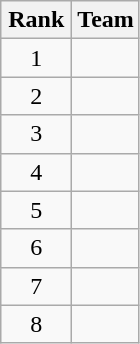<table class="wikitable">
<tr>
<th style="width: 40px;">Rank</th>
<th>Team</th>
</tr>
<tr>
<td style="text-align: center;">1</td>
<td></td>
</tr>
<tr>
<td style="text-align: center;">2</td>
<td></td>
</tr>
<tr>
<td style="text-align: center;">3</td>
<td></td>
</tr>
<tr>
<td style="text-align: center;">4</td>
<td></td>
</tr>
<tr>
<td style="text-align: center;">5</td>
<td></td>
</tr>
<tr>
<td style="text-align: center;">6</td>
<td></td>
</tr>
<tr>
<td style="text-align: center;">7</td>
<td></td>
</tr>
<tr>
<td style="text-align: center;">8</td>
<td></td>
</tr>
</table>
